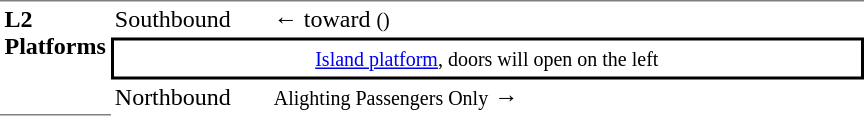<table table border=0 cellspacing=0 cellpadding=3>
<tr>
<td style="border-top:solid 1px gray;border-bottom:solid 1px gray;" width=50 rowspan=10 valign=top><strong>L2<br>Platforms</strong></td>
</tr>
<tr>
<td style="border-bottom:solid 0px gray;border-top:solid 1px gray;" width=100>Southbound</td>
<td style="border-bottom:solid 0px gray;border-top:solid 1px gray;" width=390>←  toward  <small>()</small></td>
</tr>
<tr>
<td style="border-top:solid 2px black;border-right:solid 2px black;border-left:solid 2px black;border-bottom:solid 2px black;text-align:center;" colspan=2><small><a href='#'>Island platform</a>, doors will open on the left</small></td>
</tr>
<tr>
<td>Northbound</td>
<td>  <small>Alighting Passengers Only</small> →</td>
</tr>
</table>
